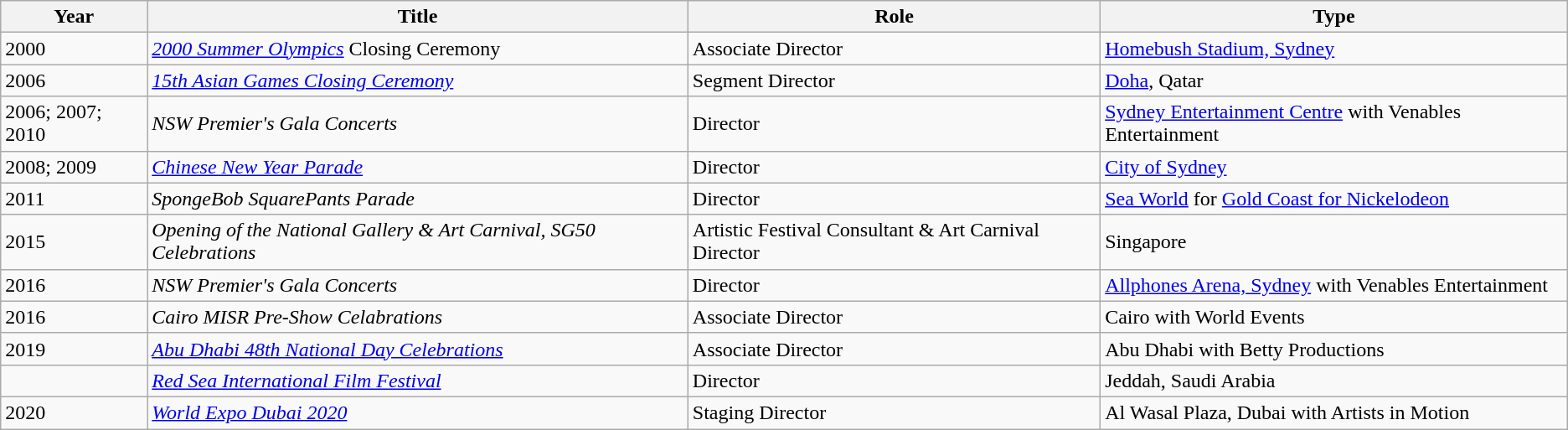<table class="wikitable">
<tr>
<th>Year</th>
<th>Title</th>
<th>Role</th>
<th>Type</th>
</tr>
<tr>
<td>2000</td>
<td><em><a href='#'>2000 Summer Olympics</a></em> Closing Ceremony</td>
<td>Associate Director</td>
<td><a href='#'>Homebush Stadium, Sydney</a></td>
</tr>
<tr>
<td>2006</td>
<td><em><a href='#'>15th Asian Games Closing Ceremony</a></em></td>
<td>Segment Director</td>
<td><a href='#'>Doha</a>, Qatar</td>
</tr>
<tr>
<td>2006; 2007; 2010</td>
<td><em>NSW Premier's Gala Concerts</em></td>
<td>Director</td>
<td><a href='#'>Sydney Entertainment Centre</a> with Venables Entertainment</td>
</tr>
<tr>
<td>2008; 2009</td>
<td><em><a href='#'>Chinese New Year Parade</a></em></td>
<td>Director</td>
<td><a href='#'>City of Sydney</a></td>
</tr>
<tr>
<td>2011</td>
<td><em>SpongeBob SquarePants Parade</em></td>
<td>Director</td>
<td><a href='#'>Sea World</a> for <a href='#'>Gold Coast for Nickelodeon</a></td>
</tr>
<tr>
<td>2015</td>
<td><em>Opening of the National Gallery & Art Carnival, SG50 Celebrations</em></td>
<td>Artistic Festival Consultant & Art Carnival Director</td>
<td>Singapore</td>
</tr>
<tr>
<td>2016</td>
<td><em>NSW Premier's Gala Concerts</em></td>
<td>Director</td>
<td><a href='#'>Allphones Arena, Sydney</a> with Venables Entertainment</td>
</tr>
<tr>
<td>2016</td>
<td><em>Cairo MISR Pre-Show Celabrations</em></td>
<td>Associate Director</td>
<td>Cairo with World Events</td>
</tr>
<tr>
<td>2019</td>
<td><em><a href='#'>Abu Dhabi 48th National Day Celebrations</a></em></td>
<td>Associate Director</td>
<td>Abu Dhabi with Betty Productions</td>
</tr>
<tr>
<td></td>
<td><em><a href='#'>Red Sea International Film Festival</a></em></td>
<td>Director</td>
<td>Jeddah, Saudi Arabia</td>
</tr>
<tr>
<td>2020</td>
<td><em><a href='#'>World Expo Dubai 2020</a></em></td>
<td>Staging Director</td>
<td>Al Wasal Plaza, Dubai with Artists in Motion</td>
</tr>
</table>
